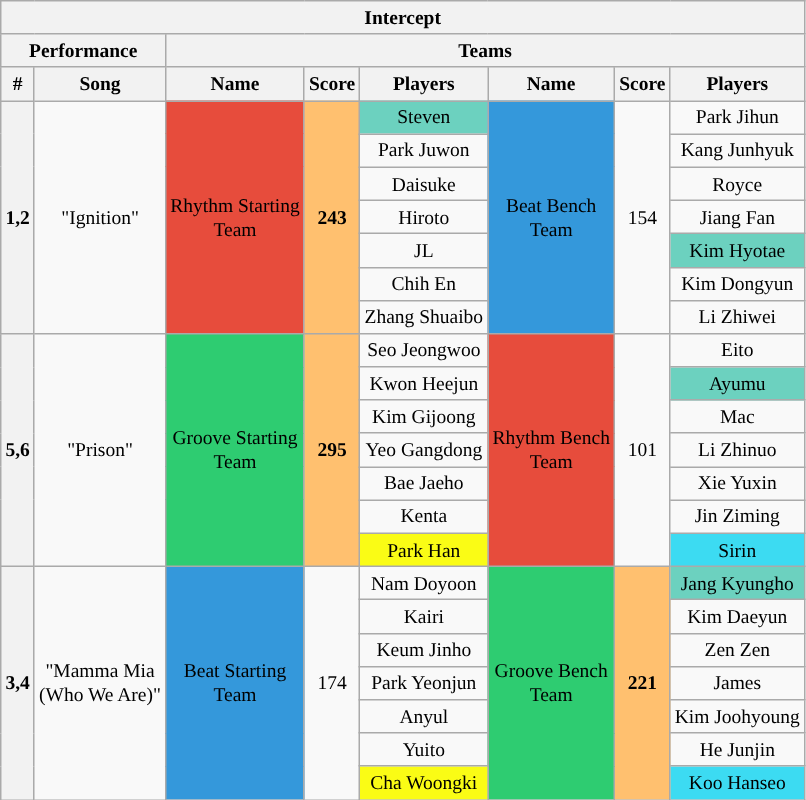<table class="wikitable sortable" style="text-align:center; font-size: small">
<tr>
<th colspan="8">Intercept</th>
</tr>
<tr>
<th colspan="2">Performance</th>
<th colspan="6">Teams</th>
</tr>
<tr>
<th>#</th>
<th>Song</th>
<th>Name</th>
<th>Score</th>
<th>Players</th>
<th>Name</th>
<th>Score</th>
<th>Players</th>
</tr>
<tr>
<th rowspan="7">1,2</th>
<td rowspan="7">"Ignition"</td>
<td rowspan="7" style="background:#e74c3c">Rhythm Starting<br>Team</td>
<td rowspan="7" style="background:#FFC06F"><strong>243</strong></td>
<td style="background:#6CD1BF">Steven</td>
<td rowspan="7" style="background:#3498db">Beat Bench<br>Team</td>
<td rowspan="7">154</td>
<td>Park Jihun</td>
</tr>
<tr>
<td>Park Juwon</td>
<td>Kang Junhyuk</td>
</tr>
<tr>
<td>Daisuke</td>
<td>Royce</td>
</tr>
<tr>
<td>Hiroto</td>
<td>Jiang Fan</td>
</tr>
<tr>
<td>JL</td>
<td style="background:#6CD1BF">Kim Hyotae</td>
</tr>
<tr>
<td>Chih En</td>
<td>Kim Dongyun</td>
</tr>
<tr>
<td>Zhang Shuaibo</td>
<td>Li Zhiwei</td>
</tr>
<tr>
<th rowspan="7">5,6</th>
<td rowspan="7">"Prison"</td>
<td rowspan="7" style="background:#2ecc71">Groove Starting<br>Team</td>
<td rowspan="7" style="background:#FFC06F"><strong>295</strong></td>
<td>Seo Jeongwoo</td>
<td rowspan="7" style="background:#e74c3c">Rhythm Bench <br>Team</td>
<td rowspan="7">101</td>
<td>Eito</td>
</tr>
<tr>
<td>Kwon Heejun</td>
<td style="background:#6CD1BF">Ayumu</td>
</tr>
<tr>
<td>Kim Gijoong</td>
<td>Mac</td>
</tr>
<tr>
<td>Yeo Gangdong</td>
<td>Li Zhinuo</td>
</tr>
<tr>
<td>Bae Jaeho</td>
<td>Xie Yuxin</td>
</tr>
<tr>
<td>Kenta</td>
<td>Jin Ziming</td>
</tr>
<tr>
<td style="background:#fafc15">Park Han</td>
<td style="background:#3cdbf2">Sirin</td>
</tr>
<tr>
<th rowspan="7">3,4</th>
<td rowspan="7">"Mamma Mia <br>(Who We Are)"</td>
<td rowspan="7" style="background:#3498db">Beat Starting<br>Team</td>
<td rowspan="7">174</td>
<td>Nam Doyoon</td>
<td rowspan="7" style="background:#2ecc71">Groove Bench<br>Team</td>
<td rowspan="7" style="background:#FFC06F"><strong>221</strong></td>
<td style="background:#6CD1BF">Jang Kyungho</td>
</tr>
<tr>
<td>Kairi</td>
<td>Kim Daeyun</td>
</tr>
<tr>
<td>Keum Jinho</td>
<td>Zen Zen</td>
</tr>
<tr>
<td>Park Yeonjun</td>
<td>James</td>
</tr>
<tr>
<td>Anyul</td>
<td>Kim Joohyoung</td>
</tr>
<tr>
<td>Yuito</td>
<td>He Junjin</td>
</tr>
<tr>
<td style="background:#fafc15">Cha Woongki</td>
<td style="background:#3cdbf2">Koo Hanseo</td>
</tr>
</table>
